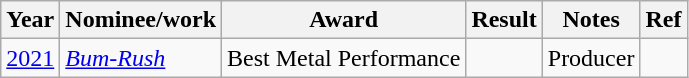<table class="wikitable">
<tr>
<th>Year</th>
<th>Nominee/work</th>
<th>Award</th>
<th>Result</th>
<th>Notes</th>
<th>Ref</th>
</tr>
<tr>
<td><a href='#'>2021</a></td>
<td><em><a href='#'>Bum-Rush</a></em></td>
<td>Best Metal Performance</td>
<td></td>
<td>Producer</td>
<td></td>
</tr>
</table>
